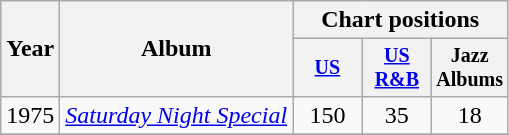<table class="wikitable" style="text-align:center;">
<tr>
<th rowspan="2">Year</th>
<th rowspan="2">Album</th>
<th colspan="3">Chart positions</th>
</tr>
<tr style="font-size:smaller;">
<th width="40"><a href='#'>US</a></th>
<th width="40"><a href='#'>US<br>R&B</a></th>
<th width="40">Jazz Albums</th>
</tr>
<tr>
<td rowspan="1">1975</td>
<td align="left"><em><a href='#'>Saturday Night Special</a></em></td>
<td>150</td>
<td>35</td>
<td>18</td>
</tr>
<tr>
</tr>
</table>
